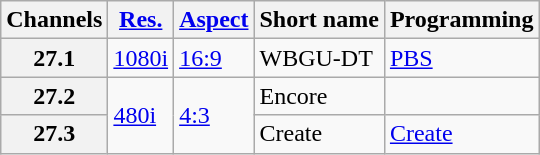<table class="wikitable">
<tr>
<th>Channels</th>
<th><a href='#'>Res.</a></th>
<th><a href='#'>Aspect</a></th>
<th>Short name</th>
<th>Programming</th>
</tr>
<tr>
<th scope = "row">27.1</th>
<td><a href='#'>1080i</a></td>
<td><a href='#'>16:9</a></td>
<td>WBGU-DT</td>
<td><a href='#'>PBS</a></td>
</tr>
<tr>
<th scope = "row">27.2</th>
<td rowspan="2"><a href='#'>480i</a></td>
<td rowspan="2"><a href='#'>4:3</a></td>
<td>Encore</td>
<td></td>
</tr>
<tr>
<th scope = "row">27.3</th>
<td>Create</td>
<td><a href='#'>Create</a></td>
</tr>
</table>
